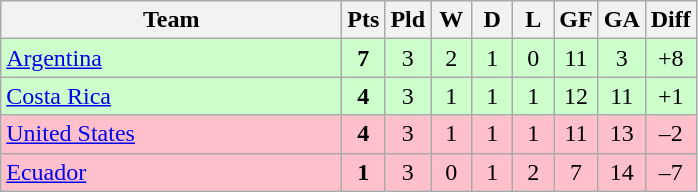<table class=wikitable style="text-align:center">
<tr>
<th width=220>Team</th>
<th width=20>Pts</th>
<th width=20>Pld</th>
<th width=20>W</th>
<th width=20>D</th>
<th width=20>L</th>
<th width=20>GF</th>
<th width=20>GA</th>
<th width=20>Diff</th>
</tr>
<tr bgcolor=ccffcc>
<td align=left> <a href='#'>Argentina</a></td>
<td><strong>7</strong></td>
<td>3</td>
<td>2</td>
<td>1</td>
<td>0</td>
<td>11</td>
<td>3</td>
<td>+8</td>
</tr>
<tr bgcolor=ccffcc>
<td align=left> <a href='#'>Costa Rica</a></td>
<td><strong>4</strong></td>
<td>3</td>
<td>1</td>
<td>1</td>
<td>1</td>
<td>12</td>
<td>11</td>
<td>+1</td>
</tr>
<tr bgcolor=pink>
<td align=left> <a href='#'>United States</a></td>
<td><strong>4</strong></td>
<td>3</td>
<td>1</td>
<td>1</td>
<td>1</td>
<td>11</td>
<td>13</td>
<td>–2</td>
</tr>
<tr bgcolor=pink>
<td align=left> <a href='#'>Ecuador</a></td>
<td><strong>1</strong></td>
<td>3</td>
<td>0</td>
<td>1</td>
<td>2</td>
<td>7</td>
<td>14</td>
<td>–7</td>
</tr>
</table>
